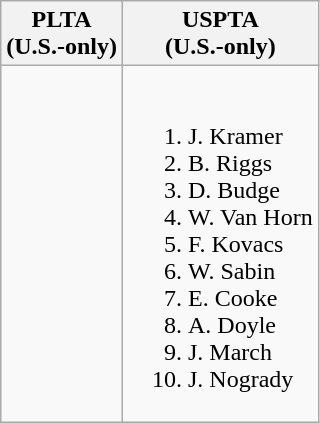<table class="wikitable">
<tr>
<th>PLTA<br>(U.S.-only)</th>
<th>USPTA<br>(U.S.-only)</th>
</tr>
<tr style="vertical-align: top;">
<td></td>
<td style="white-space: nowrap;"><br><ol><li> J. Kramer</li><li> B. Riggs</li><li> D. Budge</li><li> W. Van Horn</li><li> F. Kovacs</li><li> W. Sabin</li><li> E. Cooke</li><li> A. Doyle</li><li> J. March</li><li> J. Nogrady</li></ol></td>
</tr>
</table>
